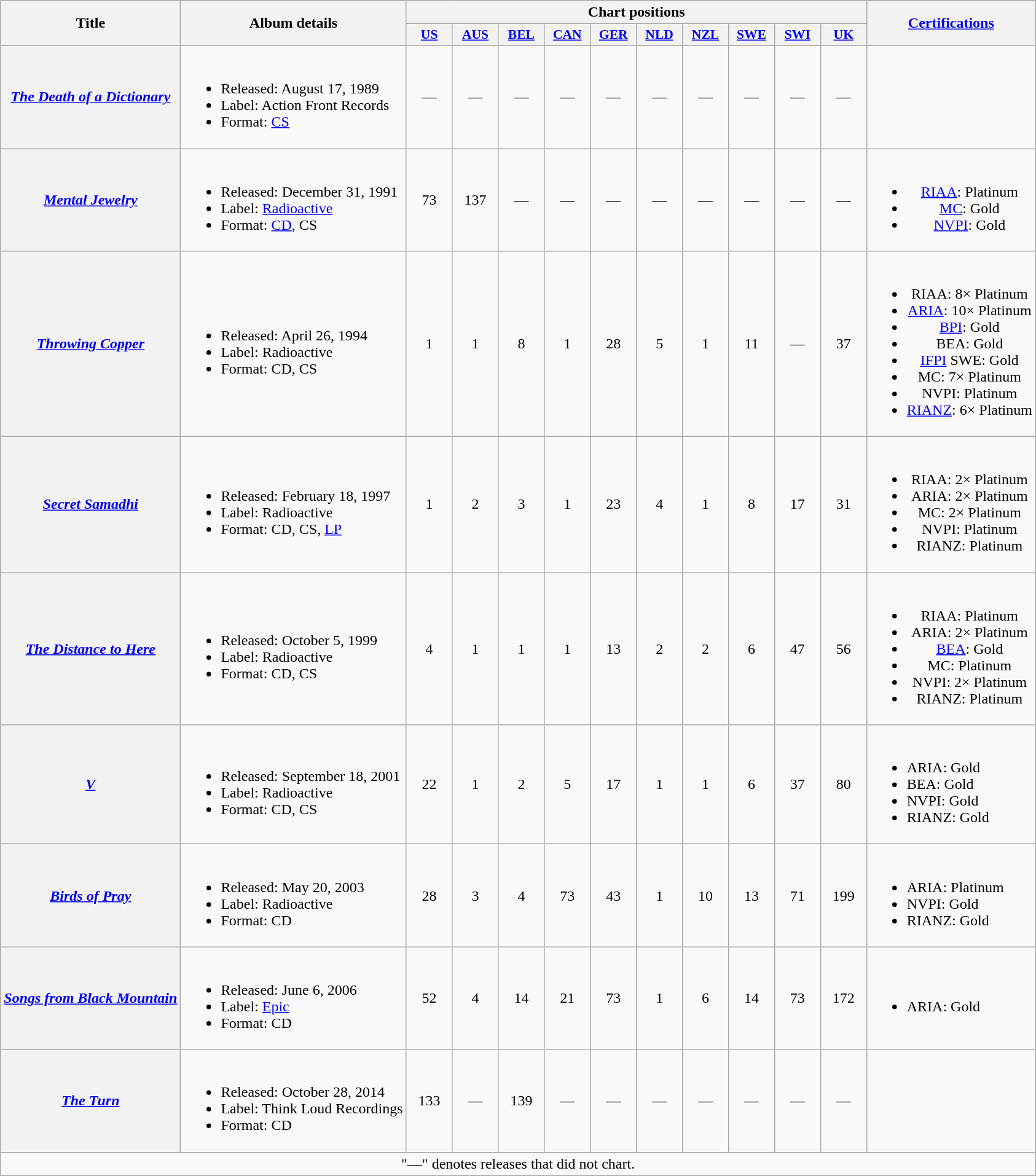<table class="wikitable plainrowheaders">
<tr>
<th scope="col" rowspan="2">Title</th>
<th scope="col" rowspan="2">Album details</th>
<th scope="col" colspan="10">Chart positions</th>
<th scope="col" rowspan="2"><a href='#'>Certifications</a></th>
</tr>
<tr>
<th scope="col" style="width:3em;font-size:90%"><a href='#'>US</a><br></th>
<th scope="col" style="width:3em;font-size:90%"><a href='#'>AUS</a><br></th>
<th scope="col" style="width:3em;font-size:90%"><a href='#'>BEL</a><br></th>
<th scope="col" style="width:3em;font-size:90%"><a href='#'>CAN</a><br></th>
<th scope="col" style="width:3em;font-size:90%"><a href='#'>GER</a><br></th>
<th scope="col" style="width:3em;font-size:90%"><a href='#'>NLD</a><br></th>
<th scope="col" style="width:3em;font-size:90%"><a href='#'>NZL</a><br></th>
<th scope="col" style="width:3em;font-size:90%"><a href='#'>SWE</a><br></th>
<th scope="col" style="width:3em;font-size:90%"><a href='#'>SWI</a><br></th>
<th scope="col" style="width:3em;font-size:90%"><a href='#'>UK</a><br></th>
</tr>
<tr>
<th scope="row"><em><a href='#'>The Death of a Dictionary</a></em></th>
<td><br><ul><li>Released: August 17, 1989</li><li>Label: Action Front Records</li><li>Format: <a href='#'>CS</a></li></ul></td>
<td style="text-align: center;">—</td>
<td style="text-align: center;">—</td>
<td style="text-align: center;">—</td>
<td style="text-align: center;">—</td>
<td style="text-align: center;">—</td>
<td style="text-align: center;">—</td>
<td style="text-align: center;">—</td>
<td style="text-align: center;">—</td>
<td style="text-align: center;">—</td>
<td style="text-align: center;">—</td>
<td></td>
</tr>
<tr>
<th scope="row"><em><a href='#'>Mental Jewelry</a></em></th>
<td><br><ul><li>Released: December 31, 1991</li><li>Label: <a href='#'>Radioactive</a></li><li>Format: <a href='#'>CD</a>, CS</li></ul></td>
<td style="text-align: center;">73</td>
<td style="text-align: center;">137</td>
<td style="text-align: center;">—</td>
<td style="text-align: center;">—</td>
<td style="text-align: center;">—</td>
<td style="text-align: center;">—</td>
<td style="text-align: center;">—</td>
<td style="text-align: center;">—</td>
<td style="text-align: center;">—</td>
<td style="text-align: center;">—</td>
<td style="text-align: center;"><br><ul><li><a href='#'>RIAA</a>: Platinum</li><li><a href='#'>MC</a>: Gold</li><li><a href='#'>NVPI</a>: Gold</li></ul></td>
</tr>
<tr>
<th scope="row"><em><a href='#'>Throwing Copper</a></em></th>
<td><br><ul><li>Released: April 26, 1994</li><li>Label: Radioactive</li><li>Format: CD, CS</li></ul></td>
<td style="text-align: center;">1</td>
<td style="text-align: center;">1</td>
<td style="text-align: center;">8</td>
<td style="text-align: center;">1</td>
<td style="text-align: center;">28</td>
<td style="text-align: center;">5</td>
<td style="text-align: center;">1</td>
<td style="text-align: center;">11</td>
<td style="text-align: center;">—</td>
<td style="text-align: center;">37</td>
<td style="text-align: center;"><br><ul><li>RIAA: 8× Platinum</li><li><a href='#'>ARIA</a>: 10× Platinum</li><li><a href='#'>BPI</a>: Gold</li><li>BEA: Gold</li><li><a href='#'>IFPI</a> SWE: Gold</li><li>MC: 7× Platinum</li><li>NVPI: Platinum </li><li><a href='#'>RIANZ</a>: 6× Platinum</li></ul></td>
</tr>
<tr>
<th scope="row"><em><a href='#'>Secret Samadhi</a></em></th>
<td><br><ul><li>Released: February 18, 1997</li><li>Label: Radioactive</li><li>Format: CD, CS, <a href='#'>LP</a></li></ul></td>
<td style="text-align: center;">1</td>
<td style="text-align: center;">2</td>
<td style="text-align: center;">3</td>
<td style="text-align: center;">1</td>
<td style="text-align: center;">23</td>
<td style="text-align: center;">4</td>
<td style="text-align: center;">1</td>
<td style="text-align: center;">8</td>
<td style="text-align: center;">17</td>
<td style="text-align: center;">31</td>
<td style="text-align: center;"><br><ul><li>RIAA: 2× Platinum</li><li>ARIA: 2× Platinum</li><li>MC: 2× Platinum</li><li>NVPI: Platinum</li><li>RIANZ: Platinum</li></ul></td>
</tr>
<tr>
<th scope="row"><em><a href='#'>The Distance to Here</a></em></th>
<td><br><ul><li>Released: October 5, 1999</li><li>Label: Radioactive</li><li>Format: CD, CS</li></ul></td>
<td style="text-align: center;">4</td>
<td style="text-align: center;">1</td>
<td style="text-align: center;">1</td>
<td style="text-align: center;">1</td>
<td style="text-align: center;">13</td>
<td style="text-align: center;">2</td>
<td style="text-align: center;">2</td>
<td style="text-align: center;">6</td>
<td style="text-align: center;">47</td>
<td style="text-align: center;">56</td>
<td style="text-align: center;"><br><ul><li>RIAA: Platinum</li><li>ARIA: 2× Platinum</li><li><a href='#'>BEA</a>: Gold</li><li>MC: Platinum</li><li>NVPI: 2× Platinum</li><li>RIANZ: Platinum</li></ul></td>
</tr>
<tr>
<th scope="row"><em><a href='#'>V</a></em></th>
<td><br><ul><li>Released: September 18, 2001</li><li>Label: Radioactive</li><li>Format: CD, CS</li></ul></td>
<td style="text-align: center;">22</td>
<td style="text-align: center;">1</td>
<td style="text-align: center;">2</td>
<td style="text-align: center;">5</td>
<td style="text-align: center;">17</td>
<td style="text-align: center;">1</td>
<td style="text-align: center;">1</td>
<td style="text-align: center;">6</td>
<td style="text-align: center;">37</td>
<td style="text-align: center;">80</td>
<td><br><ul><li>ARIA: Gold</li><li>BEA: Gold</li><li>NVPI: Gold</li><li>RIANZ: Gold</li></ul></td>
</tr>
<tr>
<th scope="row"><em><a href='#'>Birds of Pray</a></em></th>
<td><br><ul><li>Released: May 20, 2003</li><li>Label: Radioactive</li><li>Format: CD</li></ul></td>
<td style="text-align: center;">28</td>
<td style="text-align: center;">3</td>
<td style="text-align: center;">4</td>
<td style="text-align: center;">73</td>
<td style="text-align: center;">43</td>
<td style="text-align: center;">1</td>
<td style="text-align: center;">10</td>
<td style="text-align: center;">13</td>
<td style="text-align: center;">71</td>
<td style="text-align: center;">199</td>
<td><br><ul><li>ARIA: Platinum</li><li>NVPI: Gold</li><li>RIANZ: Gold</li></ul></td>
</tr>
<tr>
<th scope="row"><em><a href='#'>Songs from Black Mountain</a></em></th>
<td><br><ul><li>Released: June 6, 2006</li><li>Label: <a href='#'>Epic</a></li><li>Format: CD</li></ul></td>
<td style="text-align: center;">52</td>
<td style="text-align: center;">4</td>
<td style="text-align: center;">14</td>
<td style="text-align: center;">21</td>
<td style="text-align: center;">73</td>
<td style="text-align: center;">1</td>
<td style="text-align: center;">6</td>
<td style="text-align: center;">14</td>
<td style="text-align: center;">73</td>
<td style="text-align: center;">172</td>
<td><br><ul><li>ARIA: Gold</li></ul></td>
</tr>
<tr>
<th scope="row"><em><a href='#'>The Turn</a></em></th>
<td><br><ul><li>Released: October 28, 2014</li><li>Label: Think Loud Recordings</li><li>Format: CD</li></ul></td>
<td style="text-align: center;">133</td>
<td style="text-align: center;">—</td>
<td style="text-align: center;">139</td>
<td style="text-align: center;">—</td>
<td style="text-align: center;">—</td>
<td style="text-align: center;">—</td>
<td style="text-align: center;">—</td>
<td style="text-align: center;">—</td>
<td style="text-align: center;">—</td>
<td style="text-align: center;">—</td>
<td></td>
</tr>
<tr>
<td align="center" colspan="19">"—" denotes releases that did not chart.</td>
</tr>
</table>
